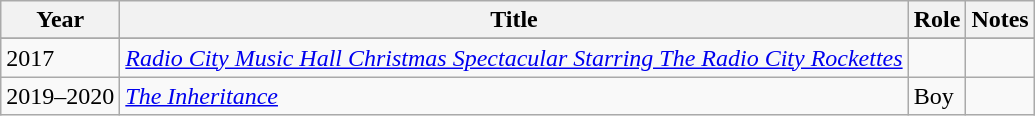<table class="wikitable unsortable">
<tr>
<th>Year</th>
<th>Title</th>
<th>Role</th>
<th>Notes</th>
</tr>
<tr>
</tr>
<tr>
<td>2017</td>
<td><em><a href='#'>Radio City Music Hall Christmas Spectacular Starring The Radio City Rockettes</a></em></td>
<td></td>
<td></td>
</tr>
<tr>
<td>2019–2020</td>
<td><em><a href='#'>The Inheritance</a></em></td>
<td>Boy</td>
<td></td>
</tr>
</table>
